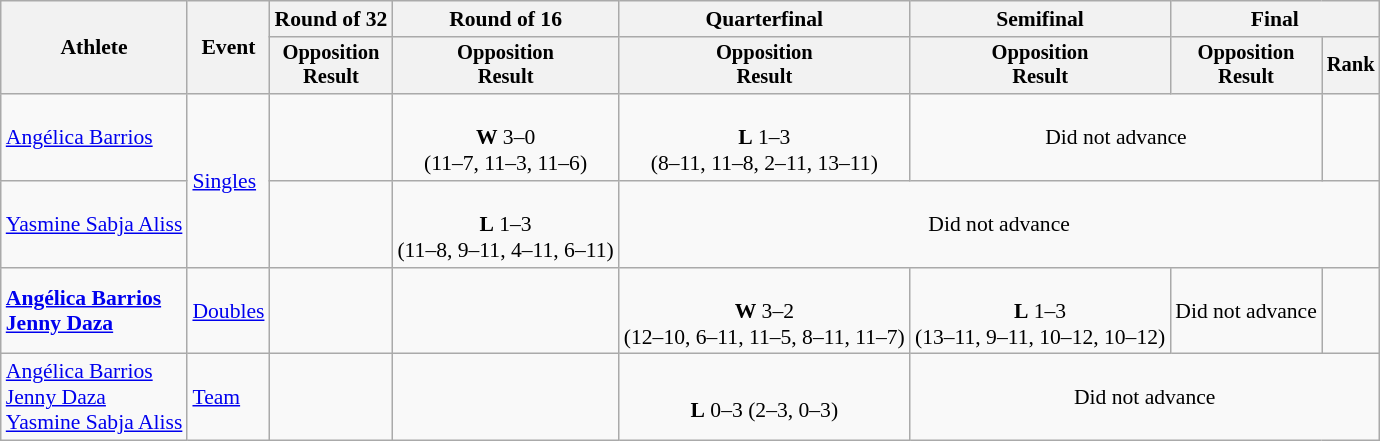<table class=wikitable style=font-size:90%;text-align:center>
<tr>
<th rowspan=2>Athlete</th>
<th rowspan=2>Event</th>
<th>Round of 32</th>
<th>Round of 16</th>
<th>Quarterfinal</th>
<th>Semifinal</th>
<th colspan=2>Final</th>
</tr>
<tr style=font-size:95%>
<th>Opposition<br>Result</th>
<th>Opposition<br>Result</th>
<th>Opposition<br>Result</th>
<th>Opposition<br>Result</th>
<th>Opposition<br>Result</th>
<th>Rank</th>
</tr>
<tr>
<td align=left><a href='#'>Angélica Barrios</a></td>
<td align=left rowspan=2><a href='#'>Singles</a></td>
<td></td>
<td><br><strong>W</strong> 3–0<br>(11–7, 11–3, 11–6)</td>
<td><br><strong>L</strong> 1–3<br>(8–11, 11–8, 2–11, 13–11)</td>
<td colspan=2>Did not advance</td>
</tr>
<tr>
<td align=left><a href='#'>Yasmine Sabja Aliss</a></td>
<td></td>
<td><br><strong>L</strong> 1–3<br>(11–8, 9–11, 4–11, 6–11)</td>
<td colspan=4>Did not advance</td>
</tr>
<tr>
<td align=left><strong><a href='#'>Angélica Barrios</a><br><a href='#'>Jenny Daza</a></strong></td>
<td align=left><a href='#'>Doubles</a></td>
<td></td>
<td></td>
<td><br><strong>W</strong> 3–2<br>(12–10, 6–11, 11–5, 8–11, 11–7)</td>
<td><br><strong>L</strong> 1–3<br>(13–11, 9–11, 10–12, 10–12)</td>
<td colspan=1>Did not advance</td>
<td></td>
</tr>
<tr>
<td align=left><a href='#'>Angélica Barrios</a><br><a href='#'>Jenny Daza</a><br><a href='#'>Yasmine Sabja Aliss</a></td>
<td align=left><a href='#'>Team</a></td>
<td></td>
<td></td>
<td><br><strong>L</strong> 0–3 (2–3, 0–3)</td>
<td colspan=3>Did not advance</td>
</tr>
</table>
